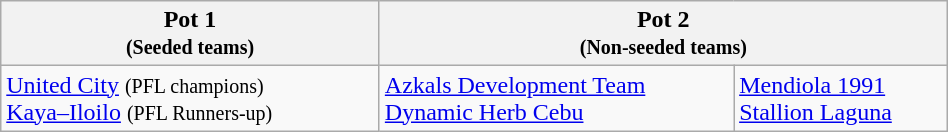<table class="wikitable" style="width:50%;">
<tr>
<th width="20%">Pot 1<br><small>(Seeded teams)</small></th>
<th colspan="2" width="30%">Pot 2<br><small>(Non-seeded teams)</small></th>
</tr>
<tr>
<td><a href='#'>United City</a> <small>(PFL champions)</small><br><a href='#'>Kaya–Iloilo</a> <small>(PFL Runners-up)</small></td>
<td><a href='#'>Azkals Development Team</a><br><a href='#'>Dynamic Herb Cebu</a></td>
<td><a href='#'>Mendiola 1991</a><br><a href='#'>Stallion Laguna</a></td>
</tr>
</table>
